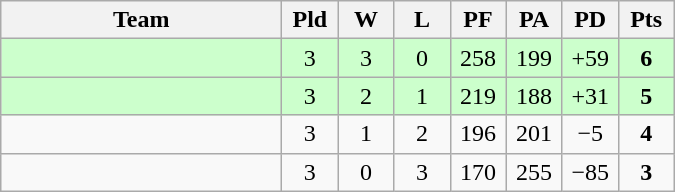<table class=wikitable style="text-align:center">
<tr>
<th width=180>Team</th>
<th width=30>Pld</th>
<th width=30>W</th>
<th width=30>L</th>
<th width=30>PF</th>
<th width=30>PA</th>
<th width=30>PD</th>
<th width=30>Pts</th>
</tr>
<tr align=center bgcolor="#ccffcc">
<td align=left></td>
<td>3</td>
<td>3</td>
<td>0</td>
<td>258</td>
<td>199</td>
<td>+59</td>
<td><strong>6</strong></td>
</tr>
<tr align=center bgcolor="#ccffcc">
<td align=left></td>
<td>3</td>
<td>2</td>
<td>1</td>
<td>219</td>
<td>188</td>
<td>+31</td>
<td><strong>5</strong></td>
</tr>
<tr align=center>
<td align=left></td>
<td>3</td>
<td>1</td>
<td>2</td>
<td>196</td>
<td>201</td>
<td>−5</td>
<td><strong>4</strong></td>
</tr>
<tr align=center>
<td align=left></td>
<td>3</td>
<td>0</td>
<td>3</td>
<td>170</td>
<td>255</td>
<td>−85</td>
<td><strong>3</strong></td>
</tr>
</table>
